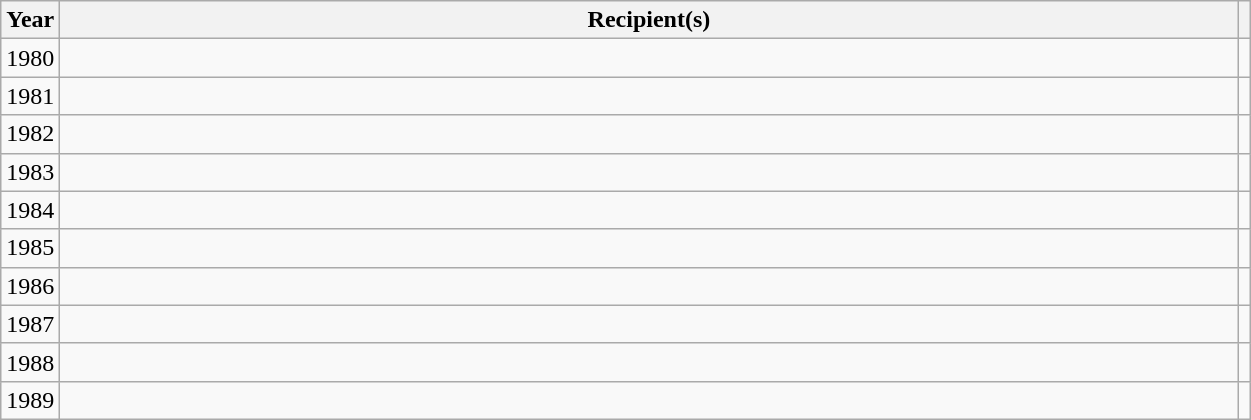<table class="wikitable sortable" width="66%" cellpadding="4">
<tr>
<th scope="col" width="3em">Year</th>
<th scope="col">Recipient(s)</th>
<th scope="col" width="1em" class="unsortable"></th>
</tr>
<tr>
<td rowspan="1" style="text-align:center;">1980 </td>
<td></td>
<td></td>
</tr>
<tr>
<td rowspan="1" style="text-align:center;">1981 </td>
<td></td>
<td></td>
</tr>
<tr>
<td rowspan="1" style="text-align:center;">1982 </td>
<td></td>
<td></td>
</tr>
<tr>
<td rowspan="1" style="text-align:center;">1983 </td>
<td></td>
<td></td>
</tr>
<tr>
<td rowspan="1" style="text-align:center;">1984 </td>
<td></td>
<td></td>
</tr>
<tr>
<td rowspan="1" style="text-align:center;">1985 </td>
<td></td>
<td></td>
</tr>
<tr>
<td rowspan="1" style="text-align:center;">1986 </td>
<td></td>
<td></td>
</tr>
<tr>
<td rowspan="1" style="text-align:center;">1987 </td>
<td></td>
<td></td>
</tr>
<tr>
<td rowspan="1" style="text-align:center;">1988 </td>
<td></td>
<td></td>
</tr>
<tr>
<td rowspan="1" style="text-align:center;">1989 </td>
<td></td>
<td></td>
</tr>
</table>
